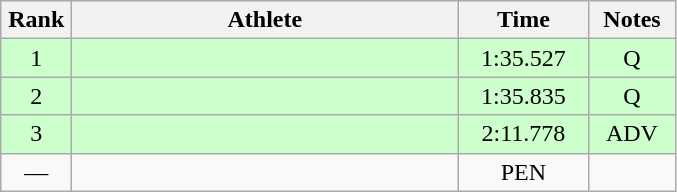<table class=wikitable style="text-align:center">
<tr>
<th width=40>Rank</th>
<th width=250>Athlete</th>
<th width=80>Time</th>
<th width=50>Notes</th>
</tr>
<tr bgcolor="ccffcc">
<td>1</td>
<td align=left></td>
<td>1:35.527</td>
<td>Q</td>
</tr>
<tr bgcolor="ccffcc">
<td>2</td>
<td align=left></td>
<td>1:35.835</td>
<td>Q</td>
</tr>
<tr bgcolor="ccffcc">
<td>3</td>
<td align=left></td>
<td>2:11.778</td>
<td>ADV</td>
</tr>
<tr>
<td>—</td>
<td align=left></td>
<td>PEN</td>
<td></td>
</tr>
</table>
